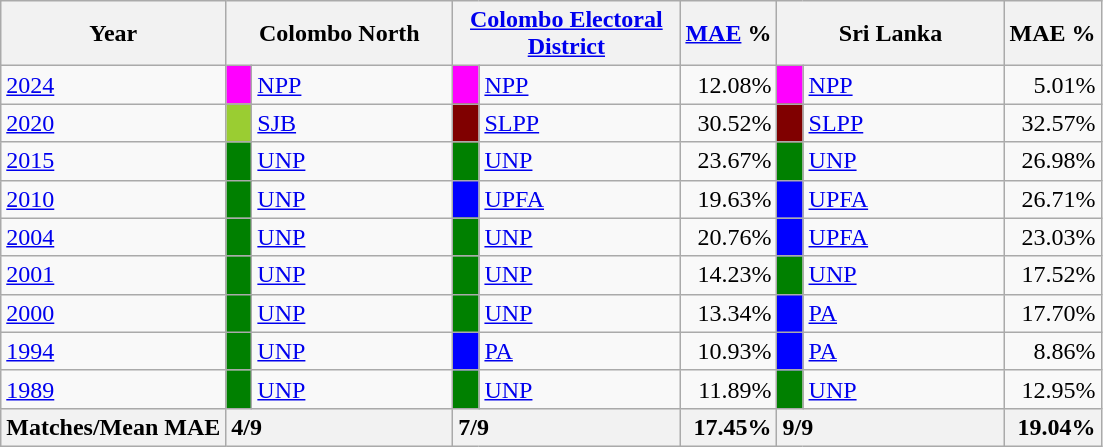<table class="wikitable">
<tr>
<th>Year</th>
<th colspan="2" width="144px">Colombo North</th>
<th colspan="2" width="144px"><a href='#'>Colombo Electoral District</a></th>
<th><a href='#'>MAE</a> %</th>
<th colspan="2" width="144px">Sri Lanka</th>
<th>MAE %</th>
</tr>
<tr>
<td><a href='#'>2024</a></td>
<td style="background-color:magenta;" width="10px"></td>
<td style="text-align:left;"><a href='#'>NPP</a></td>
<td style="background-color:magenta;" width="10px"></td>
<td style="text-align:left;"><a href='#'>NPP</a></td>
<td style="text-align:right;">12.08%</td>
<td style="background-color:magenta;" width="10px"></td>
<td style="text-align:left;"><a href='#'>NPP</a></td>
<td style="text-align:right;">5.01%</td>
</tr>
<tr>
<td><a href='#'>2020</a></td>
<td style="background-color:yellowgreen;" width="10px"></td>
<td style="text-align:left;"><a href='#'>SJB</a></td>
<td style="background-color:maroon;" width="10px"></td>
<td style="text-align:left;"><a href='#'>SLPP</a></td>
<td style="text-align:right;">30.52%</td>
<td style="background-color:maroon;" width="10px"></td>
<td style="text-align:left;"><a href='#'>SLPP</a></td>
<td style="text-align:right;">32.57%</td>
</tr>
<tr>
<td><a href='#'>2015</a></td>
<td style="background-color:green;" width="10px"></td>
<td style="text-align:left;"><a href='#'>UNP</a></td>
<td style="background-color:green;" width="10px"></td>
<td style="text-align:left;"><a href='#'>UNP</a></td>
<td style="text-align:right;">23.67%</td>
<td style="background-color:green;" width="10px"></td>
<td style="text-align:left;"><a href='#'>UNP</a></td>
<td style="text-align:right;">26.98%</td>
</tr>
<tr>
<td><a href='#'>2010</a></td>
<td style="background-color:green;" width="10px"></td>
<td style="text-align:left;"><a href='#'>UNP</a></td>
<td style="background-color:blue;" width="10px"></td>
<td style="text-align:left;"><a href='#'>UPFA</a></td>
<td style="text-align:right;">19.63%</td>
<td style="background-color:blue;" width="10px"></td>
<td style="text-align:left;"><a href='#'>UPFA</a></td>
<td style="text-align:right;">26.71%</td>
</tr>
<tr>
<td><a href='#'>2004</a></td>
<td style="background-color:green;" width="10px"></td>
<td style="text-align:left;"><a href='#'>UNP</a></td>
<td style="background-color:green;" width="10px"></td>
<td style="text-align:left;"><a href='#'>UNP</a></td>
<td style="text-align:right;">20.76%</td>
<td style="background-color:blue;" width="10px"></td>
<td style="text-align:left;"><a href='#'>UPFA</a></td>
<td style="text-align:right;">23.03%</td>
</tr>
<tr>
<td><a href='#'>2001</a></td>
<td style="background-color:green;" width="10px"></td>
<td style="text-align:left;"><a href='#'>UNP</a></td>
<td style="background-color:green;" width="10px"></td>
<td style="text-align:left;"><a href='#'>UNP</a></td>
<td style="text-align:right;">14.23%</td>
<td style="background-color:green;" width="10px"></td>
<td style="text-align:left;"><a href='#'>UNP</a></td>
<td style="text-align:right;">17.52%</td>
</tr>
<tr>
<td><a href='#'>2000</a></td>
<td style="background-color:green;" width="10px"></td>
<td style="text-align:left;"><a href='#'>UNP</a></td>
<td style="background-color:green;" width="10px"></td>
<td style="text-align:left;"><a href='#'>UNP</a></td>
<td style="text-align:right;">13.34%</td>
<td style="background-color:blue;" width="10px"></td>
<td style="text-align:left;"><a href='#'>PA</a></td>
<td style="text-align:right;">17.70%</td>
</tr>
<tr>
<td><a href='#'>1994</a></td>
<td style="background-color:green;" width="10px"></td>
<td style="text-align:left;"><a href='#'>UNP</a></td>
<td style="background-color:blue;" width="10px"></td>
<td style="text-align:left;"><a href='#'>PA</a></td>
<td style="text-align:right;">10.93%</td>
<td style="background-color:blue;" width="10px"></td>
<td style="text-align:left;"><a href='#'>PA</a></td>
<td style="text-align:right;">8.86%</td>
</tr>
<tr>
<td><a href='#'>1989</a></td>
<td style="background-color:green;" width="10px"></td>
<td style="text-align:left;"><a href='#'>UNP</a></td>
<td style="background-color:green;" width="10px"></td>
<td style="text-align:left;"><a href='#'>UNP</a></td>
<td style="text-align:right;">11.89%</td>
<td style="background-color:green;" width="10px"></td>
<td style="text-align:left;"><a href='#'>UNP</a></td>
<td style="text-align:right;">12.95%</td>
</tr>
<tr>
<th>Matches/Mean MAE</th>
<th style="text-align:left;"colspan="2" width="144px">4/9</th>
<th style="text-align:left;"colspan="2" width="144px">7/9</th>
<th style="text-align:right;">17.45%</th>
<th style="text-align:left;"colspan="2" width="144px">9/9</th>
<th style="text-align:right;">19.04%</th>
</tr>
</table>
